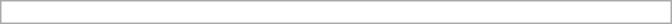<table style="border-spacing: 2px; border: 1px solid darkgray;">
<tr>
<th style="width: 140px;"></th>
<th style="width: 150px;"></th>
<th style="width: 130px;"></th>
</tr>
<tr>
<td></td>
<td></td>
<td></td>
<td></td>
<td></td>
<td></td>
</tr>
<tr style="text-align: center;">
<td></td>
<td></td>
<td></td>
</tr>
</table>
